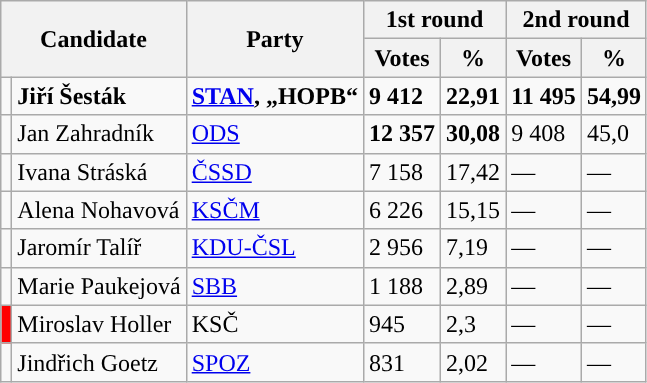<table class="wikitable sortable">
<tr>
<th colspan="2" rowspan="2">Candidate</th>
<th rowspan="2">Party</th>
<th colspan="2">1st round</th>
<th colspan="2">2nd round</th>
</tr>
<tr>
<th>Votes</th>
<th>%</th>
<th>Votes</th>
<th>%</th>
</tr>
<tr>
<td style="background-color:"></td>
<td><strong>Jiří Šesták</strong></td>
<td><strong><a href='#'>STAN</a>, „HOPB“</strong></td>
<td><strong>9 412</strong></td>
<td><strong>22,91</strong></td>
<td><strong>11 495</strong></td>
<td><strong>54,99</strong></td>
</tr>
<tr>
<td style="background-color:"></td>
<td>Jan Zahradník</td>
<td><a href='#'>ODS</a></td>
<td><strong>12 357</strong></td>
<td><strong>30,08</strong></td>
<td>9 408</td>
<td>45,0</td>
</tr>
<tr>
<td style="background-color:"></td>
<td>Ivana Stráská</td>
<td><a href='#'>ČSSD</a></td>
<td>7 158</td>
<td>17,42</td>
<td>—</td>
<td>—</td>
</tr>
<tr>
<td style="background-color:"></td>
<td>Alena Nohavová</td>
<td><a href='#'>KSČM</a></td>
<td>6 226</td>
<td>15,15</td>
<td>—</td>
<td>—</td>
</tr>
<tr>
<td style="background-color:"></td>
<td>Jaromír Talíř</td>
<td><a href='#'>KDU-ČSL</a></td>
<td>2 956</td>
<td>7,19</td>
<td>—</td>
<td>—</td>
</tr>
<tr>
<td style="background-color:"></td>
<td>Marie Paukejová</td>
<td><a href='#'>SBB</a></td>
<td>1 188</td>
<td>2,89</td>
<td>—</td>
<td>—</td>
</tr>
<tr>
<td style="background-color:red"></td>
<td>Miroslav Holler</td>
<td>KSČ</td>
<td>945</td>
<td>2,3</td>
<td>—</td>
<td>—</td>
</tr>
<tr>
<td style="background-color:"></td>
<td>Jindřich Goetz</td>
<td><a href='#'>SPOZ</a></td>
<td>831</td>
<td>2,02</td>
<td>—</td>
<td>—</td>
</tr>
</table>
